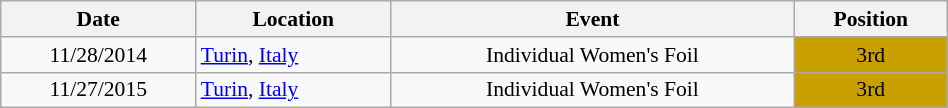<table class="wikitable" width="50%" style="font-size:90%; text-align:center;">
<tr>
<th>Date</th>
<th>Location</th>
<th>Event</th>
<th>Position</th>
</tr>
<tr>
<td>11/28/2014</td>
<td rowspan="1" align="left"> <a href='#'>Turin</a>, <a href='#'>Italy</a></td>
<td>Individual Women's Foil</td>
<td bgcolor="caramel">3rd</td>
</tr>
<tr>
<td rowspan="1">11/27/2015</td>
<td rowspan="1" align="left"> <a href='#'>Turin</a>, <a href='#'>Italy</a></td>
<td>Individual Women's Foil</td>
<td bgcolor="caramel">3rd</td>
</tr>
</table>
